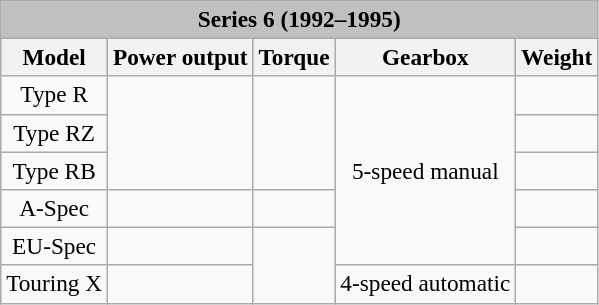<table class="wikitable"  style="font-size:97%; text-align:center;">
<tr>
<td colspan=6 style="background:Silver;"><strong>Series 6 (1992–1995)</strong></td>
</tr>
<tr>
<th>Model</th>
<th>Power output</th>
<th>Torque</th>
<th>Gearbox</th>
<th>Weight</th>
</tr>
<tr>
<td>Type R</td>
<td rowspan="3"></td>
<td rowspan="3"></td>
<td rowspan="5">5-speed manual</td>
<td></td>
</tr>
<tr>
<td>Type RZ</td>
<td></td>
</tr>
<tr>
<td>Type RB</td>
<td></td>
</tr>
<tr>
<td>A-Spec</td>
<td></td>
<td></td>
<td></td>
</tr>
<tr>
<td>EU-Spec</td>
<td></td>
<td rowspan="2"></td>
<td></td>
</tr>
<tr>
<td>Touring X</td>
<td></td>
<td>4-speed automatic</td>
<td></td>
</tr>
</table>
